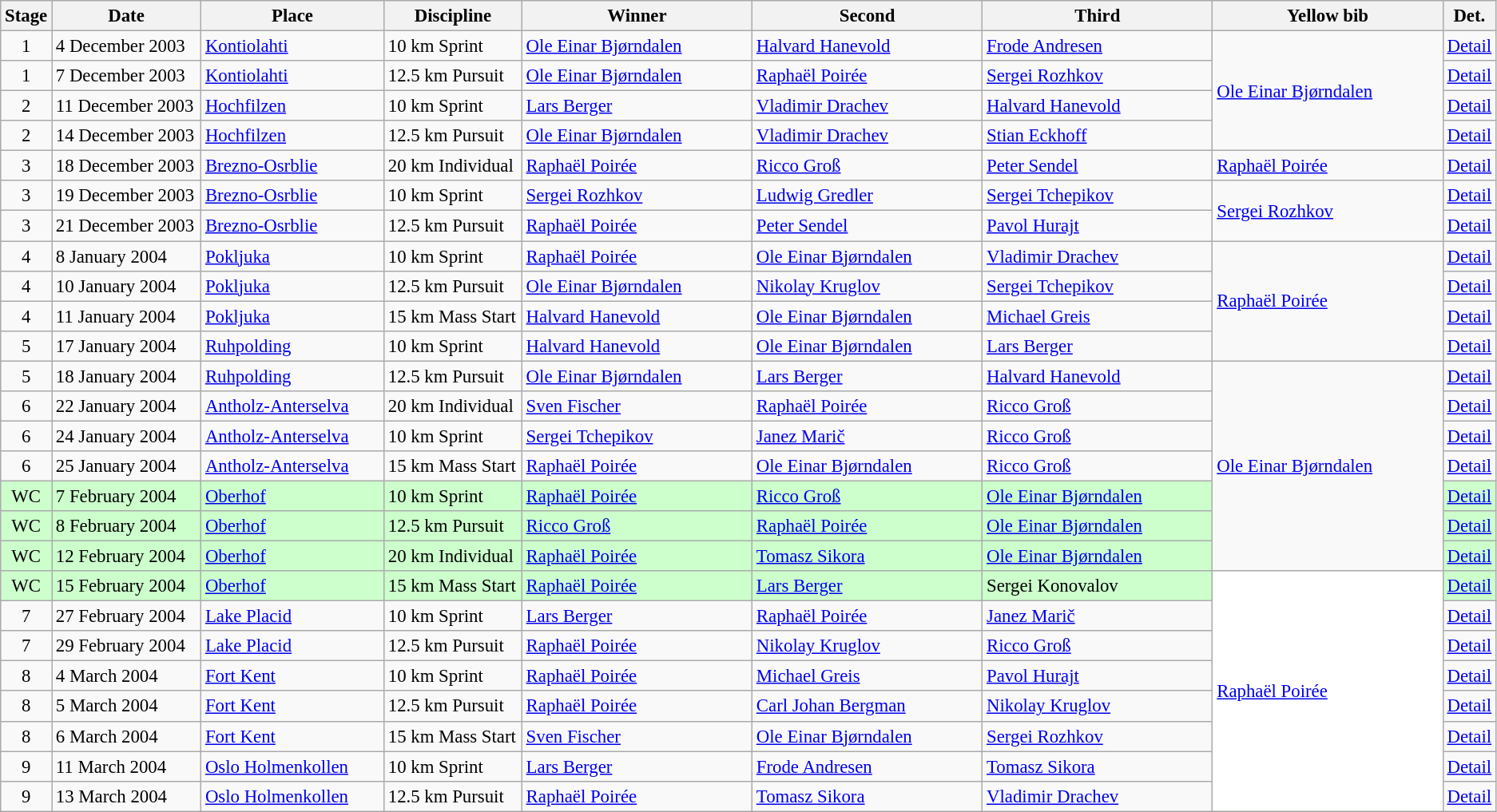<table class="wikitable" style="font-size:95%;">
<tr>
<th width="10">Stage</th>
<th width="120">Date</th>
<th width="148">Place</th>
<th width="110">Discipline</th>
<th width="190">Winner</th>
<th width="190">Second</th>
<th width="190">Third</th>
<th width="190">Yellow bib <br> </th>
<th width="8">Det.</th>
</tr>
<tr>
<td align=center>1</td>
<td>4 December 2003</td>
<td> <a href='#'>Kontiolahti</a></td>
<td>10 km Sprint</td>
<td> <a href='#'>Ole Einar Bjørndalen</a></td>
<td> <a href='#'>Halvard Hanevold</a></td>
<td> <a href='#'>Frode Andresen</a></td>
<td rowspan="4"> <a href='#'>Ole Einar Bjørndalen</a></td>
<td><a href='#'>Detail</a></td>
</tr>
<tr>
<td align=center>1</td>
<td>7 December 2003</td>
<td> <a href='#'>Kontiolahti</a></td>
<td>12.5 km Pursuit</td>
<td> <a href='#'>Ole Einar Bjørndalen</a></td>
<td> <a href='#'>Raphaël Poirée</a></td>
<td> <a href='#'>Sergei Rozhkov</a></td>
<td><a href='#'>Detail</a></td>
</tr>
<tr>
<td align=center>2</td>
<td>11 December 2003</td>
<td> <a href='#'>Hochfilzen</a></td>
<td>10 km Sprint</td>
<td> <a href='#'>Lars Berger</a></td>
<td> <a href='#'>Vladimir Drachev</a></td>
<td> <a href='#'>Halvard Hanevold</a></td>
<td><a href='#'>Detail</a></td>
</tr>
<tr>
<td align=center>2</td>
<td>14 December 2003</td>
<td> <a href='#'>Hochfilzen</a></td>
<td>12.5 km Pursuit</td>
<td> <a href='#'>Ole Einar Bjørndalen</a></td>
<td> <a href='#'>Vladimir Drachev</a></td>
<td> <a href='#'>Stian Eckhoff</a></td>
<td><a href='#'>Detail</a></td>
</tr>
<tr>
<td align=center>3</td>
<td>18 December 2003</td>
<td> <a href='#'>Brezno-Osrblie</a></td>
<td>20 km Individual</td>
<td> <a href='#'>Raphaël Poirée</a></td>
<td> <a href='#'>Ricco Groß</a></td>
<td> <a href='#'>Peter Sendel</a></td>
<td> <a href='#'>Raphaël Poirée</a></td>
<td><a href='#'>Detail</a></td>
</tr>
<tr>
<td align=center>3</td>
<td>19 December 2003</td>
<td> <a href='#'>Brezno-Osrblie</a></td>
<td>10 km Sprint</td>
<td> <a href='#'>Sergei Rozhkov</a></td>
<td> <a href='#'>Ludwig Gredler</a></td>
<td> <a href='#'>Sergei Tchepikov</a></td>
<td rowspan="2"> <a href='#'>Sergei Rozhkov</a></td>
<td><a href='#'>Detail</a></td>
</tr>
<tr>
<td align=center>3</td>
<td>21 December 2003</td>
<td> <a href='#'>Brezno-Osrblie</a></td>
<td>12.5 km Pursuit</td>
<td> <a href='#'>Raphaël Poirée</a></td>
<td> <a href='#'>Peter Sendel</a></td>
<td> <a href='#'>Pavol Hurajt</a></td>
<td><a href='#'>Detail</a></td>
</tr>
<tr>
<td align=center>4</td>
<td>8 January 2004</td>
<td> <a href='#'>Pokljuka</a></td>
<td>10 km Sprint</td>
<td> <a href='#'>Raphaël Poirée</a></td>
<td> <a href='#'>Ole Einar Bjørndalen</a></td>
<td> <a href='#'>Vladimir Drachev</a></td>
<td rowspan="4"> <a href='#'>Raphaël Poirée</a></td>
<td><a href='#'>Detail</a></td>
</tr>
<tr>
<td align=center>4</td>
<td>10 January 2004</td>
<td> <a href='#'>Pokljuka</a></td>
<td>12.5 km Pursuit</td>
<td> <a href='#'>Ole Einar Bjørndalen</a></td>
<td> <a href='#'>Nikolay Kruglov</a></td>
<td> <a href='#'>Sergei Tchepikov</a></td>
<td><a href='#'>Detail</a></td>
</tr>
<tr>
<td align=center>4</td>
<td>11 January 2004</td>
<td> <a href='#'>Pokljuka</a></td>
<td>15 km Mass Start</td>
<td> <a href='#'>Halvard Hanevold</a></td>
<td> <a href='#'>Ole Einar Bjørndalen</a></td>
<td> <a href='#'>Michael Greis</a></td>
<td><a href='#'>Detail</a></td>
</tr>
<tr>
<td align=center>5</td>
<td>17 January 2004</td>
<td> <a href='#'>Ruhpolding</a></td>
<td>10 km Sprint</td>
<td> <a href='#'>Halvard Hanevold</a></td>
<td> <a href='#'>Ole Einar Bjørndalen</a></td>
<td> <a href='#'>Lars Berger</a></td>
<td><a href='#'>Detail</a></td>
</tr>
<tr>
<td align=center>5</td>
<td>18 January 2004</td>
<td> <a href='#'>Ruhpolding</a></td>
<td>12.5 km Pursuit</td>
<td> <a href='#'>Ole Einar Bjørndalen</a></td>
<td> <a href='#'>Lars Berger</a></td>
<td> <a href='#'>Halvard Hanevold</a></td>
<td rowspan="7"> <a href='#'>Ole Einar Bjørndalen</a></td>
<td><a href='#'>Detail</a></td>
</tr>
<tr>
<td align=center>6</td>
<td>22 January 2004</td>
<td> <a href='#'>Antholz-Anterselva</a></td>
<td>20 km Individual</td>
<td> <a href='#'>Sven Fischer</a></td>
<td> <a href='#'>Raphaël Poirée</a></td>
<td> <a href='#'>Ricco Groß</a></td>
<td><a href='#'>Detail</a></td>
</tr>
<tr>
<td align=center>6</td>
<td>24 January 2004</td>
<td> <a href='#'>Antholz-Anterselva</a></td>
<td>10 km Sprint</td>
<td> <a href='#'>Sergei Tchepikov</a></td>
<td> <a href='#'>Janez Marič</a></td>
<td> <a href='#'>Ricco Groß</a></td>
<td><a href='#'>Detail</a></td>
</tr>
<tr>
<td align=center>6</td>
<td>25 January 2004</td>
<td> <a href='#'>Antholz-Anterselva</a></td>
<td>15 km Mass Start</td>
<td> <a href='#'>Raphaël Poirée</a></td>
<td> <a href='#'>Ole Einar Bjørndalen</a></td>
<td> <a href='#'>Ricco Groß</a></td>
<td><a href='#'>Detail</a></td>
</tr>
<tr style="background:#CCFFCC">
<td align=center>WC</td>
<td>7 February 2004</td>
<td> <a href='#'>Oberhof</a></td>
<td>10 km Sprint</td>
<td> <a href='#'>Raphaël Poirée</a></td>
<td> <a href='#'>Ricco Groß</a></td>
<td> <a href='#'>Ole Einar Bjørndalen</a></td>
<td><a href='#'>Detail</a></td>
</tr>
<tr style="background:#CCFFCC">
<td align=center>WC</td>
<td>8 February 2004</td>
<td> <a href='#'>Oberhof</a></td>
<td>12.5 km Pursuit</td>
<td> <a href='#'>Ricco Groß</a></td>
<td> <a href='#'>Raphaël Poirée</a></td>
<td> <a href='#'>Ole Einar Bjørndalen</a></td>
<td><a href='#'>Detail</a></td>
</tr>
<tr style="background:#CCFFCC">
<td align=center>WC</td>
<td>12 February 2004</td>
<td> <a href='#'>Oberhof</a></td>
<td>20 km Individual</td>
<td> <a href='#'>Raphaël Poirée</a></td>
<td> <a href='#'>Tomasz Sikora</a></td>
<td> <a href='#'>Ole Einar Bjørndalen</a></td>
<td><a href='#'>Detail</a></td>
</tr>
<tr style="background:#CCFFCC">
<td align=center>WC</td>
<td>15 February 2004</td>
<td> <a href='#'>Oberhof</a></td>
<td>15 km Mass Start</td>
<td> <a href='#'>Raphaël Poirée</a></td>
<td> <a href='#'>Lars Berger</a></td>
<td> Sergei Konovalov</td>
<td rowspan="8" style="background:white"> <a href='#'>Raphaël Poirée</a></td>
<td><a href='#'>Detail</a></td>
</tr>
<tr>
<td align=center>7</td>
<td>27 February 2004</td>
<td> <a href='#'>Lake Placid</a></td>
<td>10 km Sprint</td>
<td> <a href='#'>Lars Berger</a></td>
<td> <a href='#'>Raphaël Poirée</a></td>
<td> <a href='#'>Janez Marič</a></td>
<td><a href='#'>Detail</a></td>
</tr>
<tr>
<td align=center>7</td>
<td>29 February 2004</td>
<td> <a href='#'>Lake Placid</a></td>
<td>12.5 km Pursuit</td>
<td> <a href='#'>Raphaël Poirée</a></td>
<td> <a href='#'>Nikolay Kruglov</a></td>
<td> <a href='#'>Ricco Groß</a></td>
<td><a href='#'>Detail</a></td>
</tr>
<tr>
<td align=center>8</td>
<td>4 March 2004</td>
<td> <a href='#'>Fort Kent</a></td>
<td>10 km Sprint</td>
<td> <a href='#'>Raphaël Poirée</a></td>
<td> <a href='#'>Michael Greis</a></td>
<td> <a href='#'>Pavol Hurajt</a></td>
<td><a href='#'>Detail</a></td>
</tr>
<tr>
<td align=center>8</td>
<td>5 March 2004</td>
<td> <a href='#'>Fort Kent</a></td>
<td>12.5 km Pursuit</td>
<td> <a href='#'>Raphaël Poirée</a></td>
<td> <a href='#'>Carl Johan Bergman</a></td>
<td> <a href='#'>Nikolay Kruglov</a></td>
<td><a href='#'>Detail</a></td>
</tr>
<tr>
<td align=center>8</td>
<td>6 March 2004</td>
<td> <a href='#'>Fort Kent</a></td>
<td>15 km Mass Start</td>
<td> <a href='#'>Sven Fischer</a></td>
<td> <a href='#'>Ole Einar Bjørndalen</a></td>
<td> <a href='#'>Sergei Rozhkov</a></td>
<td><a href='#'>Detail</a></td>
</tr>
<tr>
<td align=center>9</td>
<td>11 March 2004</td>
<td> <a href='#'>Oslo Holmenkollen</a></td>
<td>10 km Sprint</td>
<td> <a href='#'>Lars Berger</a></td>
<td> <a href='#'>Frode Andresen</a></td>
<td> <a href='#'>Tomasz Sikora</a></td>
<td><a href='#'>Detail</a></td>
</tr>
<tr>
<td align=center>9</td>
<td>13 March 2004</td>
<td> <a href='#'>Oslo Holmenkollen</a></td>
<td>12.5 km Pursuit</td>
<td> <a href='#'>Raphaël Poirée</a></td>
<td> <a href='#'>Tomasz Sikora</a></td>
<td> <a href='#'>Vladimir Drachev</a></td>
<td><a href='#'>Detail</a></td>
</tr>
</table>
